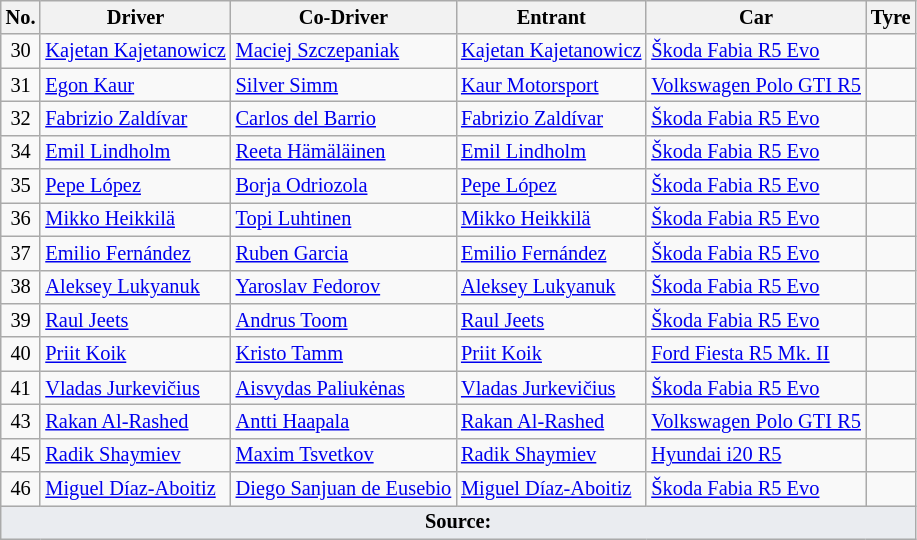<table class="wikitable" style="font-size: 85%;">
<tr>
<th>No.</th>
<th>Driver</th>
<th>Co-Driver</th>
<th>Entrant</th>
<th>Car</th>
<th>Tyre</th>
</tr>
<tr>
<td align="center">30</td>
<td> <a href='#'>Kajetan Kajetanowicz</a></td>
<td> <a href='#'>Maciej Szczepaniak</a></td>
<td> <a href='#'>Kajetan Kajetanowicz</a></td>
<td><a href='#'>Škoda Fabia R5 Evo</a></td>
<td align="center"></td>
</tr>
<tr>
<td align="center">31</td>
<td> <a href='#'>Egon Kaur</a></td>
<td> <a href='#'>Silver Simm</a></td>
<td> <a href='#'>Kaur Motorsport</a></td>
<td><a href='#'>Volkswagen Polo GTI R5</a></td>
<td align="center"></td>
</tr>
<tr>
<td align="center">32</td>
<td> <a href='#'>Fabrizio Zaldívar</a></td>
<td> <a href='#'>Carlos del Barrio</a></td>
<td> <a href='#'>Fabrizio Zaldívar</a></td>
<td><a href='#'>Škoda Fabia R5 Evo</a></td>
<td align="center"></td>
</tr>
<tr>
<td align="center">34</td>
<td> <a href='#'>Emil Lindholm</a></td>
<td> <a href='#'>Reeta Hämäläinen</a></td>
<td> <a href='#'>Emil Lindholm</a></td>
<td><a href='#'>Škoda Fabia R5 Evo</a></td>
<td align="center"></td>
</tr>
<tr>
<td align="center">35</td>
<td> <a href='#'>Pepe López</a></td>
<td> <a href='#'>Borja Odriozola</a></td>
<td> <a href='#'>Pepe López</a></td>
<td><a href='#'>Škoda Fabia R5 Evo</a></td>
<td align="center"></td>
</tr>
<tr>
<td align="center">36</td>
<td> <a href='#'>Mikko Heikkilä</a></td>
<td> <a href='#'>Topi Luhtinen</a></td>
<td> <a href='#'>Mikko Heikkilä</a></td>
<td><a href='#'>Škoda Fabia R5 Evo</a></td>
<td align="center"></td>
</tr>
<tr>
<td align="center">37</td>
<td> <a href='#'>Emilio Fernández</a></td>
<td> <a href='#'>Ruben Garcia</a></td>
<td> <a href='#'>Emilio Fernández</a></td>
<td><a href='#'>Škoda Fabia R5 Evo</a></td>
<td align="center"></td>
</tr>
<tr>
<td align="center">38</td>
<td> <a href='#'>Aleksey Lukyanuk</a></td>
<td> <a href='#'>Yaroslav Fedorov</a></td>
<td> <a href='#'>Aleksey Lukyanuk</a></td>
<td><a href='#'>Škoda Fabia R5 Evo</a></td>
<td align="center"></td>
</tr>
<tr>
<td align="center">39</td>
<td> <a href='#'>Raul Jeets</a></td>
<td> <a href='#'>Andrus Toom</a></td>
<td> <a href='#'>Raul Jeets</a></td>
<td><a href='#'>Škoda Fabia R5 Evo</a></td>
<td align="center"></td>
</tr>
<tr>
<td align="center">40</td>
<td> <a href='#'>Priit Koik</a></td>
<td> <a href='#'>Kristo Tamm</a></td>
<td> <a href='#'>Priit Koik</a></td>
<td><a href='#'>Ford Fiesta R5 Mk. II</a></td>
<td align="center"></td>
</tr>
<tr>
<td align="center">41</td>
<td> <a href='#'>Vladas Jurkevičius</a></td>
<td> <a href='#'>Aisvydas Paliukėnas</a></td>
<td> <a href='#'>Vladas Jurkevičius</a></td>
<td><a href='#'>Škoda Fabia R5 Evo</a></td>
<td align="center"></td>
</tr>
<tr>
<td align="center">43</td>
<td> <a href='#'>Rakan Al-Rashed</a></td>
<td> <a href='#'>Antti Haapala</a></td>
<td> <a href='#'>Rakan Al-Rashed</a></td>
<td><a href='#'>Volkswagen Polo GTI R5</a></td>
<td align="center"></td>
</tr>
<tr>
<td align="center">45</td>
<td> <a href='#'>Radik Shaymiev</a></td>
<td> <a href='#'>Maxim Tsvetkov</a></td>
<td> <a href='#'>Radik Shaymiev</a></td>
<td><a href='#'>Hyundai i20 R5</a></td>
<td align="center"></td>
</tr>
<tr>
<td align="center">46</td>
<td> <a href='#'>Miguel Díaz-Aboitiz</a></td>
<td> <a href='#'>Diego Sanjuan de Eusebio</a></td>
<td> <a href='#'>Miguel Díaz-Aboitiz</a></td>
<td><a href='#'>Škoda Fabia R5 Evo</a></td>
<td align="center"></td>
</tr>
<tr>
<td colspan="6" style="background-color:#EAECF0;text-align:center"><strong>Source:</strong></td>
</tr>
</table>
